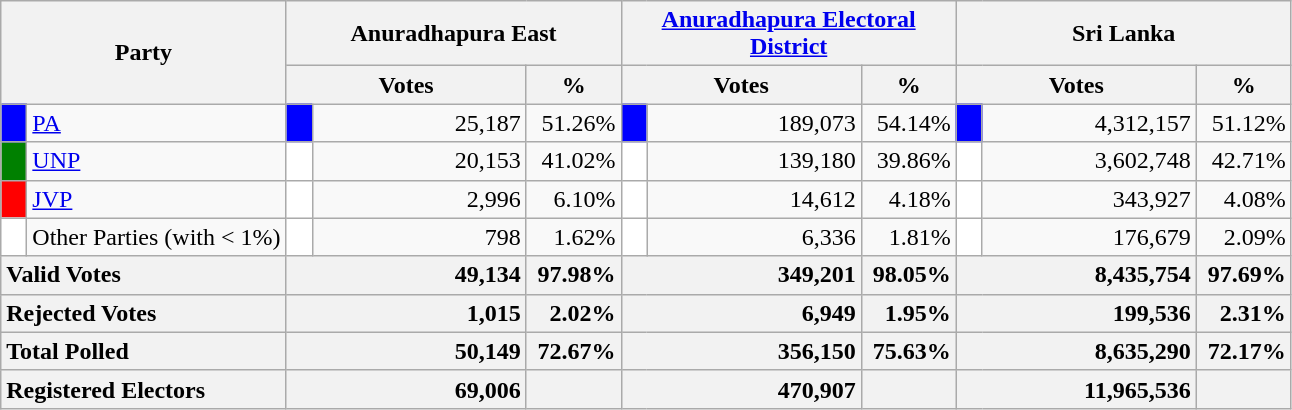<table class="wikitable">
<tr>
<th colspan="2" width="144px"rowspan="2">Party</th>
<th colspan="3" width="216px">Anuradhapura East</th>
<th colspan="3" width="216px"><a href='#'>Anuradhapura Electoral District</a></th>
<th colspan="3" width="216px">Sri Lanka</th>
</tr>
<tr>
<th colspan="2" width="144px">Votes</th>
<th>%</th>
<th colspan="2" width="144px">Votes</th>
<th>%</th>
<th colspan="2" width="144px">Votes</th>
<th>%</th>
</tr>
<tr>
<td style="background-color:blue;" width="10px"></td>
<td style="text-align:left;"><a href='#'>PA</a></td>
<td style="background-color:blue;" width="10px"></td>
<td style="text-align:right;">25,187</td>
<td style="text-align:right;">51.26%</td>
<td style="background-color:blue;" width="10px"></td>
<td style="text-align:right;">189,073</td>
<td style="text-align:right;">54.14%</td>
<td style="background-color:blue;" width="10px"></td>
<td style="text-align:right;">4,312,157</td>
<td style="text-align:right;">51.12%</td>
</tr>
<tr>
<td style="background-color:green;" width="10px"></td>
<td style="text-align:left;"><a href='#'>UNP</a></td>
<td style="background-color:white;" width="10px"></td>
<td style="text-align:right;">20,153</td>
<td style="text-align:right;">41.02%</td>
<td style="background-color:white;" width="10px"></td>
<td style="text-align:right;">139,180</td>
<td style="text-align:right;">39.86%</td>
<td style="background-color:white;" width="10px"></td>
<td style="text-align:right;">3,602,748</td>
<td style="text-align:right;">42.71%</td>
</tr>
<tr>
<td style="background-color:red;" width="10px"></td>
<td style="text-align:left;"><a href='#'>JVP</a></td>
<td style="background-color:white;" width="10px"></td>
<td style="text-align:right;">2,996</td>
<td style="text-align:right;">6.10%</td>
<td style="background-color:white;" width="10px"></td>
<td style="text-align:right;">14,612</td>
<td style="text-align:right;">4.18%</td>
<td style="background-color:white;" width="10px"></td>
<td style="text-align:right;">343,927</td>
<td style="text-align:right;">4.08%</td>
</tr>
<tr>
<td style="background-color:white;" width="10px"></td>
<td style="text-align:left;">Other Parties (with < 1%)</td>
<td style="background-color:white;" width="10px"></td>
<td style="text-align:right;">798</td>
<td style="text-align:right;">1.62%</td>
<td style="background-color:white;" width="10px"></td>
<td style="text-align:right;">6,336</td>
<td style="text-align:right;">1.81%</td>
<td style="background-color:white;" width="10px"></td>
<td style="text-align:right;">176,679</td>
<td style="text-align:right;">2.09%</td>
</tr>
<tr>
<th colspan="2" width="144px"style="text-align:left;">Valid Votes</th>
<th style="text-align:right;"colspan="2" width="144px">49,134</th>
<th style="text-align:right;">97.98%</th>
<th style="text-align:right;"colspan="2" width="144px">349,201</th>
<th style="text-align:right;">98.05%</th>
<th style="text-align:right;"colspan="2" width="144px">8,435,754</th>
<th style="text-align:right;">97.69%</th>
</tr>
<tr>
<th colspan="2" width="144px"style="text-align:left;">Rejected Votes</th>
<th style="text-align:right;"colspan="2" width="144px">1,015</th>
<th style="text-align:right;">2.02%</th>
<th style="text-align:right;"colspan="2" width="144px">6,949</th>
<th style="text-align:right;">1.95%</th>
<th style="text-align:right;"colspan="2" width="144px">199,536</th>
<th style="text-align:right;">2.31%</th>
</tr>
<tr>
<th colspan="2" width="144px"style="text-align:left;">Total Polled</th>
<th style="text-align:right;"colspan="2" width="144px">50,149</th>
<th style="text-align:right;">72.67%</th>
<th style="text-align:right;"colspan="2" width="144px">356,150</th>
<th style="text-align:right;">75.63%</th>
<th style="text-align:right;"colspan="2" width="144px">8,635,290</th>
<th style="text-align:right;">72.17%</th>
</tr>
<tr>
<th colspan="2" width="144px"style="text-align:left;">Registered Electors</th>
<th style="text-align:right;"colspan="2" width="144px">69,006</th>
<th></th>
<th style="text-align:right;"colspan="2" width="144px">470,907</th>
<th></th>
<th style="text-align:right;"colspan="2" width="144px">11,965,536</th>
<th></th>
</tr>
</table>
